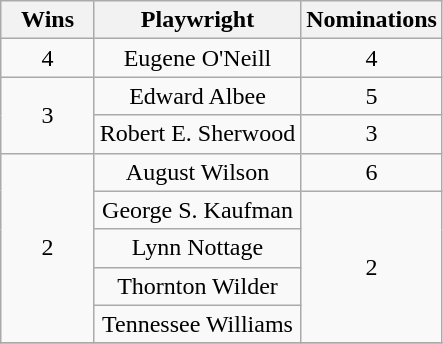<table class="wikitable" style="text-align: center;">
<tr>
<th scope="col" width="55" style="text-align:center">Wins</th>
<th scope="col" style="text-align:center">Playwright</th>
<th scope="col" width="55">Nominations</th>
</tr>
<tr>
<td>4</td>
<td>Eugene O'Neill</td>
<td>4</td>
</tr>
<tr>
<td rowspan=2>3</td>
<td>Edward Albee</td>
<td>5</td>
</tr>
<tr>
<td>Robert E. Sherwood</td>
<td>3</td>
</tr>
<tr>
<td rowspan=5>2</td>
<td>August Wilson</td>
<td>6</td>
</tr>
<tr>
<td>George S. Kaufman</td>
<td rowspan=4>2</td>
</tr>
<tr>
<td>Lynn Nottage</td>
</tr>
<tr>
<td>Thornton Wilder</td>
</tr>
<tr>
<td>Tennessee Williams</td>
</tr>
<tr>
</tr>
</table>
